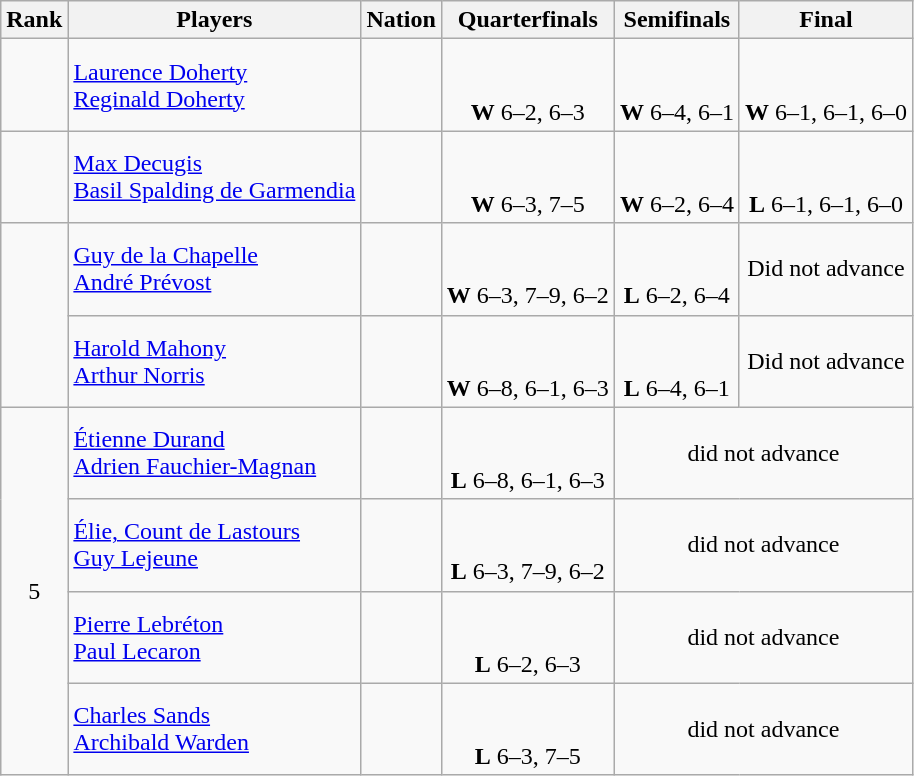<table class="wikitable sortable" style="text-align:center">
<tr>
<th>Rank</th>
<th>Players</th>
<th>Nation</th>
<th>Quarterfinals</th>
<th>Semifinals</th>
<th>Final</th>
</tr>
<tr>
<td></td>
<td align=left data-sort-value="Doherty, Laurence"><a href='#'>Laurence Doherty</a><br><a href='#'>Reginald Doherty</a></td>
<td align=left></td>
<td><br> <br> <strong>W</strong> 6–2, 6–3</td>
<td><br> <br> <strong>W</strong> 6–4, 6–1</td>
<td><br> <br> <strong>W</strong> 6–1, 6–1, 6–0</td>
</tr>
<tr>
<td></td>
<td align=left data-sort-value="Decugis, Max"><a href='#'>Max Decugis</a><br><a href='#'>Basil Spalding de Garmendia</a></td>
<td align=left></td>
<td><br> <br> <strong>W</strong> 6–3, 7–5</td>
<td><br> <br> <strong>W</strong> 6–2, 6–4</td>
<td><br> <br> <strong>L</strong> 6–1, 6–1, 6–0</td>
</tr>
<tr>
<td rowspan=2></td>
<td align=left data-sort-value="Chapelle, Guy de la"><a href='#'>Guy de la Chapelle</a><br><a href='#'>André Prévost</a></td>
<td align=left></td>
<td><br> <br> <strong>W</strong> 6–3, 7–9, 6–2</td>
<td><br> <br> <strong>L</strong> 6–2, 6–4</td>
<td>Did not advance</td>
</tr>
<tr>
<td align=left data-sort-value="Mahony, Harold"><a href='#'>Harold Mahony</a><br><a href='#'>Arthur Norris</a></td>
<td align=left></td>
<td><br> <br> <strong>W</strong> 6–8, 6–1, 6–3</td>
<td><br> <br> <strong>L</strong> 6–4, 6–1</td>
<td>Did not advance</td>
</tr>
<tr>
<td rowspan=4>5</td>
<td align=left data-sort-value="Durand, Étienne"><a href='#'>Étienne Durand</a><br><a href='#'>Adrien Fauchier-Magnan</a></td>
<td align=left></td>
<td><br> <br> <strong>L</strong> 6–8, 6–1, 6–3</td>
<td colspan=2>did not advance</td>
</tr>
<tr>
<td align=left data-sort-value="Lastours, Élie, Count de"><a href='#'>Élie, Count de Lastours</a><br><a href='#'>Guy Lejeune</a></td>
<td align=left></td>
<td><br> <br> <strong>L</strong> 6–3, 7–9, 6–2</td>
<td colspan=2>did not advance</td>
</tr>
<tr>
<td align=left data-sort-value="Lebréton, Pierre"><a href='#'>Pierre Lebréton</a><br><a href='#'>Paul Lecaron</a></td>
<td align=left></td>
<td><br> <br> <strong>L</strong> 6–2, 6–3</td>
<td colspan=2>did not advance</td>
</tr>
<tr>
<td align=left data-sort-value="Sands, Charles"><a href='#'>Charles Sands</a><br><a href='#'>Archibald Warden</a></td>
<td align=left></td>
<td><br> <br> <strong>L</strong> 6–3, 7–5</td>
<td colspan=2>did not advance</td>
</tr>
</table>
